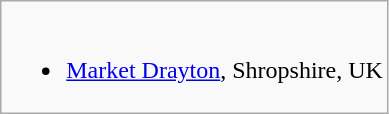<table class="wikitable">
<tr valign="top">
<td><br><ul><li> <a href='#'>Market Drayton</a>, Shropshire, UK</li></ul></td>
</tr>
</table>
